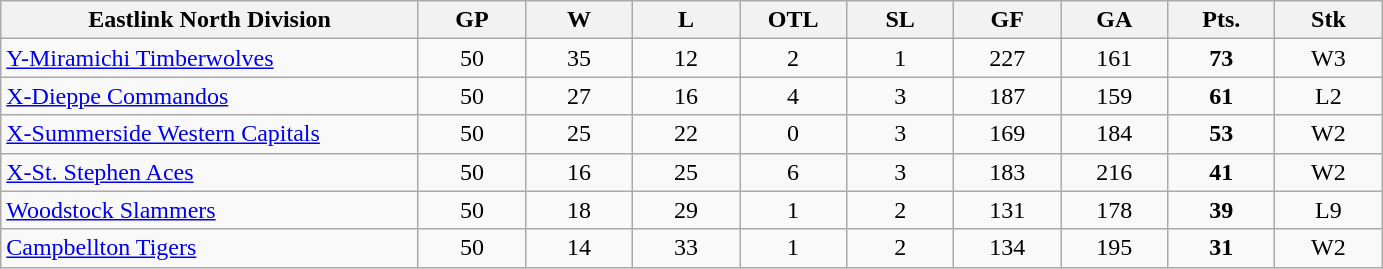<table class="wikitable sortable">
<tr>
<td class="unsortable" align=center bgcolor=#F2F2F2 style="width: 16.94em"><strong>Eastlink North Division</strong></td>
<th style="width: 4em">GP</th>
<th style="width: 4em">W</th>
<th style="width: 4em">L</th>
<th style="width: 4em">OTL</th>
<th style="width: 4em">SL</th>
<th style="width: 4em">GF</th>
<th style="width: 4em">GA</th>
<th style="width: 4em">Pts.</th>
<th style="width: 4em">Stk</th>
</tr>
<tr align=center>
<td align=left><a href='#'>Y-Miramichi Timberwolves</a></td>
<td> 50</td>
<td> 35</td>
<td> 12</td>
<td> 2</td>
<td> 1</td>
<td> 227</td>
<td> 161</td>
<td> <strong>73</strong></td>
<td> W3</td>
</tr>
<tr align=center>
<td align=left><a href='#'>X-Dieppe Commandos</a></td>
<td> 50</td>
<td> 27</td>
<td> 16</td>
<td> 4</td>
<td> 3</td>
<td> 187</td>
<td> 159</td>
<td> <strong>61</strong></td>
<td> L2</td>
</tr>
<tr align=center>
<td align=left><a href='#'>X-Summerside Western Capitals</a></td>
<td> 50</td>
<td> 25</td>
<td> 22</td>
<td> 0</td>
<td> 3</td>
<td> 169</td>
<td> 184</td>
<td> <strong>53</strong></td>
<td> W2</td>
</tr>
<tr align=center>
<td align=left><a href='#'>X-St. Stephen Aces</a></td>
<td> 50</td>
<td> 16</td>
<td> 25</td>
<td> 6</td>
<td> 3</td>
<td> 183</td>
<td> 216</td>
<td> <strong>41</strong></td>
<td> W2</td>
</tr>
<tr align=center>
<td align=left><a href='#'>Woodstock Slammers</a></td>
<td> 50</td>
<td> 18</td>
<td> 29</td>
<td> 1</td>
<td> 2</td>
<td> 131</td>
<td> 178</td>
<td> <strong>39</strong></td>
<td> L9</td>
</tr>
<tr align=center>
<td align=left><a href='#'>Campbellton Tigers</a></td>
<td> 50</td>
<td> 14</td>
<td> 33</td>
<td> 1</td>
<td> 2</td>
<td> 134</td>
<td> 195</td>
<td> <strong>31</strong></td>
<td> W2</td>
</tr>
</table>
